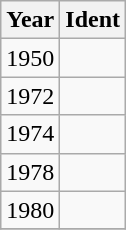<table class="wikitable">
<tr>
<th>Year</th>
<th>Ident</th>
</tr>
<tr>
<td>1950</td>
<td></td>
</tr>
<tr>
<td>1972</td>
<td></td>
</tr>
<tr>
<td>1974</td>
<td></td>
</tr>
<tr>
<td>1978</td>
<td> </td>
</tr>
<tr>
<td>1980</td>
<td> </td>
</tr>
<tr>
</tr>
</table>
